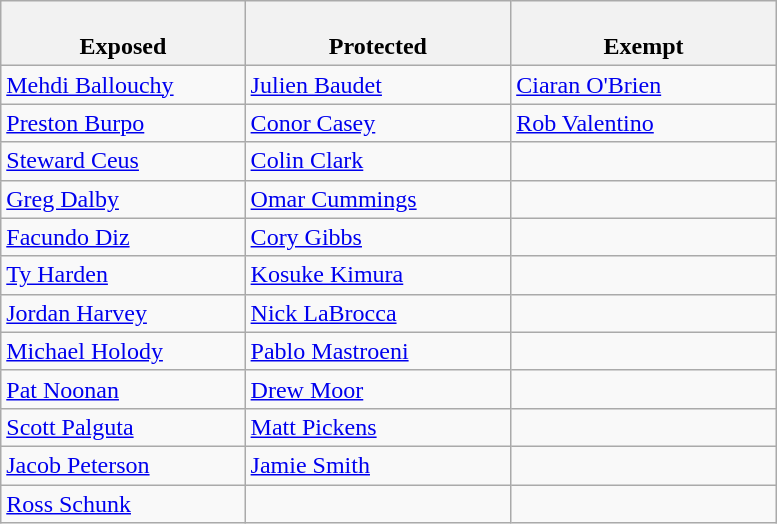<table class="wikitable">
<tr>
<th style="width:23%"><br>Exposed</th>
<th style="width:25%"><br>Protected</th>
<th style="width:25%"><br>Exempt</th>
</tr>
<tr>
<td><a href='#'>Mehdi Ballouchy</a></td>
<td><a href='#'>Julien Baudet</a></td>
<td><a href='#'>Ciaran O'Brien</a></td>
</tr>
<tr>
<td><a href='#'>Preston Burpo</a></td>
<td><a href='#'>Conor Casey</a></td>
<td><a href='#'>Rob Valentino</a></td>
</tr>
<tr>
<td><a href='#'>Steward Ceus</a></td>
<td><a href='#'>Colin Clark</a></td>
<td></td>
</tr>
<tr>
<td><a href='#'>Greg Dalby</a></td>
<td><a href='#'>Omar Cummings</a></td>
<td></td>
</tr>
<tr>
<td><a href='#'>Facundo Diz</a></td>
<td><a href='#'>Cory Gibbs</a></td>
<td></td>
</tr>
<tr>
<td><a href='#'>Ty Harden</a></td>
<td><a href='#'>Kosuke Kimura</a></td>
<td></td>
</tr>
<tr>
<td><a href='#'>Jordan Harvey</a></td>
<td><a href='#'>Nick LaBrocca</a></td>
<td></td>
</tr>
<tr>
<td><a href='#'>Michael Holody</a></td>
<td><a href='#'>Pablo Mastroeni</a></td>
<td></td>
</tr>
<tr>
<td><a href='#'>Pat Noonan</a></td>
<td><a href='#'>Drew Moor</a></td>
<td></td>
</tr>
<tr>
<td><a href='#'>Scott Palguta</a></td>
<td><a href='#'>Matt Pickens</a></td>
<td></td>
</tr>
<tr>
<td><a href='#'>Jacob Peterson</a></td>
<td><a href='#'>Jamie Smith</a></td>
<td></td>
</tr>
<tr>
<td><a href='#'>Ross Schunk</a></td>
<td></td>
<td></td>
</tr>
</table>
